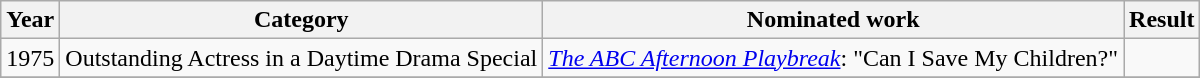<table class="wikitable sortable">
<tr>
<th>Year</th>
<th>Category</th>
<th>Nominated work</th>
<th>Result</th>
</tr>
<tr>
<td>1975</td>
<td>Outstanding Actress in a Daytime Drama Special</td>
<td><em><a href='#'>The ABC Afternoon Playbreak</a></em>: "Can I Save My Children?"</td>
<td></td>
</tr>
<tr>
</tr>
</table>
